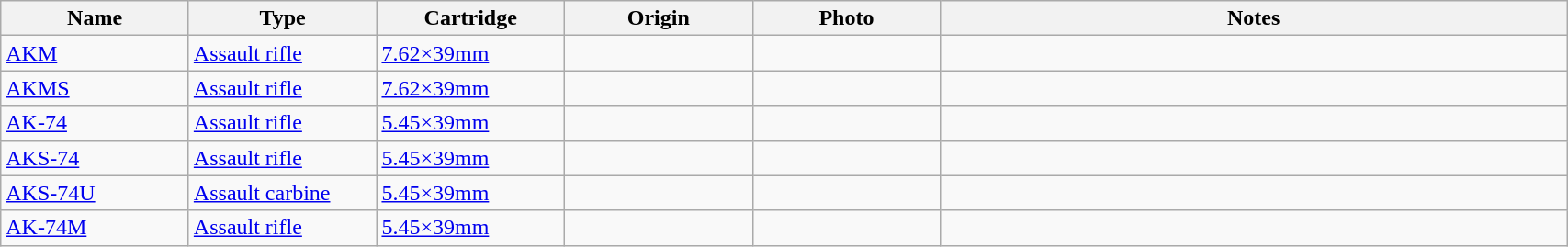<table class="wikitable sortable" style="width:90%;">
<tr>
<th style="width:12%;">Name</th>
<th style="width:12%;">Type</th>
<th style="width:12%;">Cartridge</th>
<th style="width:12%;">Origin</th>
<th style="width:12%;">Photo</th>
<th>Notes</th>
</tr>
<tr>
<td><a href='#'>AKM</a></td>
<td><a href='#'>Assault rifle</a></td>
<td><a href='#'>7.62×39mm</a></td>
<td></td>
<td></td>
<td></td>
</tr>
<tr>
<td><a href='#'>AKMS</a></td>
<td><a href='#'>Assault rifle</a></td>
<td><a href='#'>7.62×39mm</a></td>
<td></td>
<td></td>
<td></td>
</tr>
<tr>
<td><a href='#'>AK-74</a></td>
<td><a href='#'>Assault rifle</a></td>
<td><a href='#'>5.45×39mm</a></td>
<td></td>
<td></td>
<td></td>
</tr>
<tr>
<td><a href='#'>AKS-74</a></td>
<td><a href='#'>Assault rifle</a></td>
<td><a href='#'>5.45×39mm</a></td>
<td></td>
<td></td>
<td></td>
</tr>
<tr>
<td><a href='#'>AKS-74U</a></td>
<td><a href='#'>Assault carbine</a></td>
<td><a href='#'>5.45×39mm</a></td>
<td></td>
<td></td>
<td></td>
</tr>
<tr>
<td><a href='#'>AK-74M</a></td>
<td><a href='#'>Assault rifle</a></td>
<td><a href='#'>5.45×39mm</a></td>
<td></td>
<td></td>
<td></td>
</tr>
</table>
